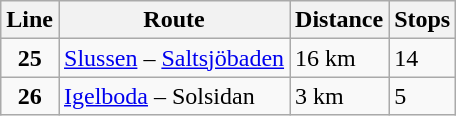<table class="wikitable">
<tr>
<th>Line</th>
<th>Route</th>
<th>Distance</th>
<th>Stops</th>
</tr>
<tr>
<td align="center"><strong>25</strong></td>
<td><a href='#'>Slussen</a> – <a href='#'>Saltsjöbaden</a></td>
<td>16 km</td>
<td>14</td>
</tr>
<tr>
<td align="center"><strong>26</strong></td>
<td><a href='#'>Igelboda</a> – Solsidan</td>
<td>3 km</td>
<td>5</td>
</tr>
</table>
